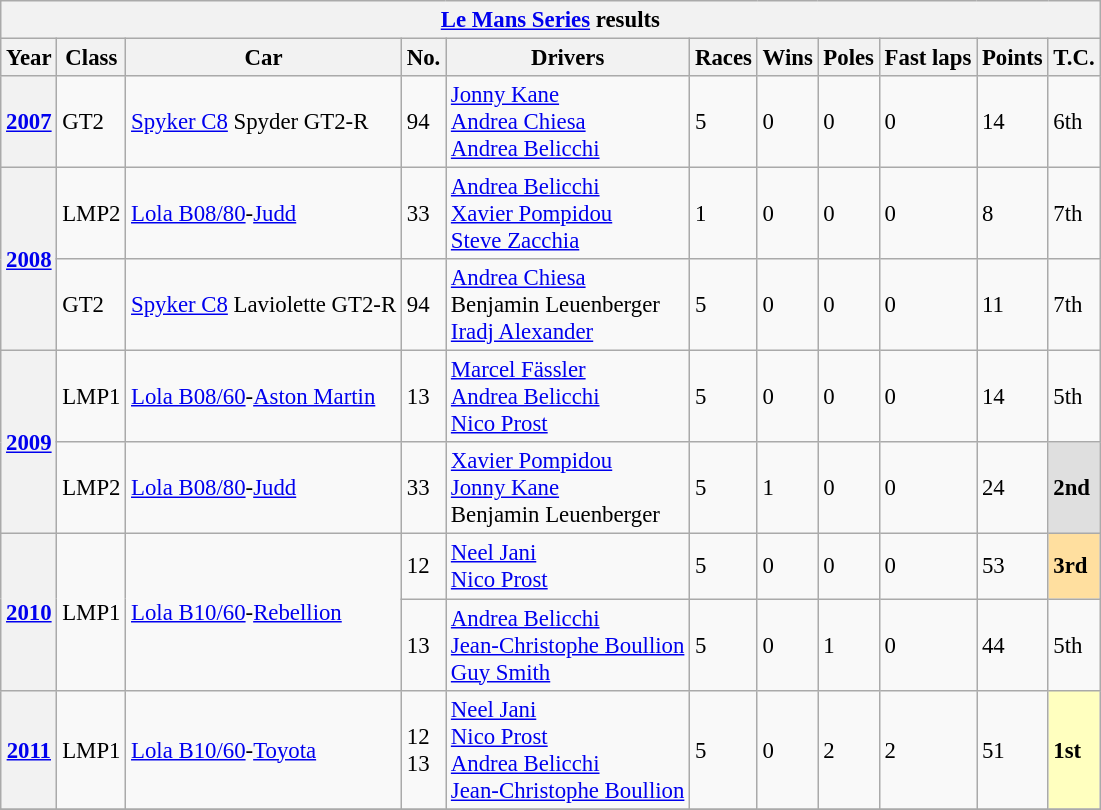<table class="wikitable" style="font-size:95%">
<tr>
<th colspan=11><a href='#'>Le Mans Series</a> results</th>
</tr>
<tr>
<th>Year</th>
<th>Class</th>
<th>Car</th>
<th>No.</th>
<th>Drivers</th>
<th>Races</th>
<th>Wins</th>
<th>Poles</th>
<th>Fast laps</th>
<th>Points</th>
<th>T.C.</th>
</tr>
<tr>
<th><a href='#'>2007</a></th>
<td>GT2</td>
<td><a href='#'>Spyker C8</a> Spyder GT2-R</td>
<td>94</td>
<td align="left"> <a href='#'>Jonny Kane</a><br> <a href='#'>Andrea Chiesa</a><br> <a href='#'>Andrea Belicchi</a></td>
<td>5</td>
<td>0</td>
<td>0</td>
<td>0</td>
<td>14</td>
<td>6th</td>
</tr>
<tr>
<th rowspan="2"><a href='#'>2008</a></th>
<td>LMP2</td>
<td><a href='#'>Lola B08/80</a>-<a href='#'>Judd</a></td>
<td>33</td>
<td align="left"> <a href='#'>Andrea Belicchi</a><br> <a href='#'>Xavier Pompidou</a><br> <a href='#'>Steve Zacchia</a></td>
<td>1</td>
<td>0</td>
<td>0</td>
<td>0</td>
<td>8</td>
<td>7th</td>
</tr>
<tr>
<td>GT2</td>
<td><a href='#'>Spyker C8</a> Laviolette GT2-R</td>
<td>94</td>
<td align="left"> <a href='#'>Andrea Chiesa</a><br> Benjamin Leuenberger<br> <a href='#'>Iradj Alexander</a></td>
<td>5</td>
<td>0</td>
<td>0</td>
<td>0</td>
<td>11</td>
<td>7th</td>
</tr>
<tr>
<th rowspan="2"><a href='#'>2009</a></th>
<td>LMP1</td>
<td><a href='#'>Lola B08/60</a>-<a href='#'>Aston Martin</a></td>
<td>13</td>
<td align="left"> <a href='#'>Marcel Fässler</a><br> <a href='#'>Andrea Belicchi</a><br> <a href='#'>Nico Prost</a></td>
<td>5</td>
<td>0</td>
<td>0</td>
<td>0</td>
<td>14</td>
<td>5th</td>
</tr>
<tr>
<td>LMP2</td>
<td><a href='#'>Lola B08/80</a>-<a href='#'>Judd</a></td>
<td>33</td>
<td align="left"> <a href='#'>Xavier Pompidou</a><br> <a href='#'>Jonny Kane</a><br> Benjamin Leuenberger</td>
<td>5</td>
<td>1</td>
<td>0</td>
<td>0</td>
<td>24</td>
<td style="background:#DFDFDF;"><strong>2nd</strong></td>
</tr>
<tr>
<th rowspan="2"><a href='#'>2010</a></th>
<td rowspan="2">LMP1</td>
<td rowspan="2"><a href='#'>Lola B10/60</a>-<a href='#'>Rebellion</a></td>
<td>12</td>
<td align="left"> <a href='#'>Neel Jani</a><br> <a href='#'>Nico Prost</a></td>
<td>5</td>
<td>0</td>
<td>0</td>
<td>0</td>
<td>53</td>
<td style="background:#FFDF9F;"><strong>3rd</strong></td>
</tr>
<tr>
<td>13</td>
<td align="left"> <a href='#'>Andrea Belicchi</a><br> <a href='#'>Jean-Christophe Boullion</a><br> <a href='#'>Guy Smith</a></td>
<td>5</td>
<td>0</td>
<td>1</td>
<td>0</td>
<td>44</td>
<td>5th</td>
</tr>
<tr>
<th><a href='#'>2011</a></th>
<td>LMP1</td>
<td><a href='#'>Lola B10/60</a>-<a href='#'>Toyota</a></td>
<td>12<br>13</td>
<td align="left"> <a href='#'>Neel Jani</a><br> <a href='#'>Nico Prost</a><br> <a href='#'>Andrea Belicchi</a><br> <a href='#'>Jean-Christophe Boullion</a></td>
<td>5</td>
<td>0</td>
<td>2</td>
<td>2</td>
<td>51</td>
<td style="background:#FFFFBF;"><strong>1st</strong></td>
</tr>
<tr>
</tr>
</table>
